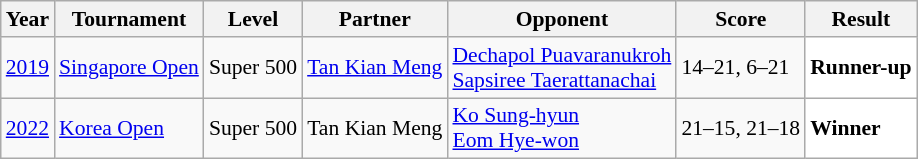<table class="sortable wikitable" style="font-size: 90%;">
<tr>
<th>Year</th>
<th>Tournament</th>
<th>Level</th>
<th>Partner</th>
<th>Opponent</th>
<th>Score</th>
<th>Result</th>
</tr>
<tr>
<td align="center"><a href='#'>2019</a></td>
<td align="left"><a href='#'>Singapore Open</a></td>
<td align="left">Super 500</td>
<td align="left"> <a href='#'>Tan Kian Meng</a></td>
<td align="left"> <a href='#'>Dechapol Puavaranukroh</a><br> <a href='#'>Sapsiree Taerattanachai</a></td>
<td align="left">14–21, 6–21</td>
<td style="text-align:left; background:white"> <strong>Runner-up</strong></td>
</tr>
<tr>
<td align="center"><a href='#'>2022</a></td>
<td align="left"><a href='#'>Korea Open</a></td>
<td align="left">Super 500</td>
<td align="left"> Tan Kian Meng</td>
<td align="left"> <a href='#'>Ko Sung-hyun</a><br> <a href='#'>Eom Hye-won</a></td>
<td align="left">21–15, 21–18</td>
<td style="text-align:left; background:white"> <strong>Winner</strong></td>
</tr>
</table>
